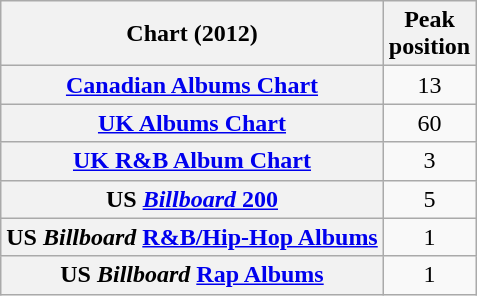<table class="wikitable sortable plainrowheaders" style="text-align:center">
<tr>
<th scope="col">Chart (2012)</th>
<th scope="col">Peak<br>position</th>
</tr>
<tr>
<th scope="row"><a href='#'>Canadian Albums Chart</a></th>
<td>13</td>
</tr>
<tr>
<th scope="row"><a href='#'>UK Albums Chart</a></th>
<td>60</td>
</tr>
<tr>
<th scope="row"><a href='#'>UK R&B Album Chart</a></th>
<td>3</td>
</tr>
<tr>
<th scope="row">US <a href='#'><em>Billboard</em> 200</a></th>
<td>5</td>
</tr>
<tr>
<th scope="row">US <em>Billboard</em> <a href='#'>R&B/Hip-Hop Albums</a></th>
<td>1</td>
</tr>
<tr>
<th scope="row">US <em>Billboard</em> <a href='#'>Rap Albums</a></th>
<td>1</td>
</tr>
</table>
